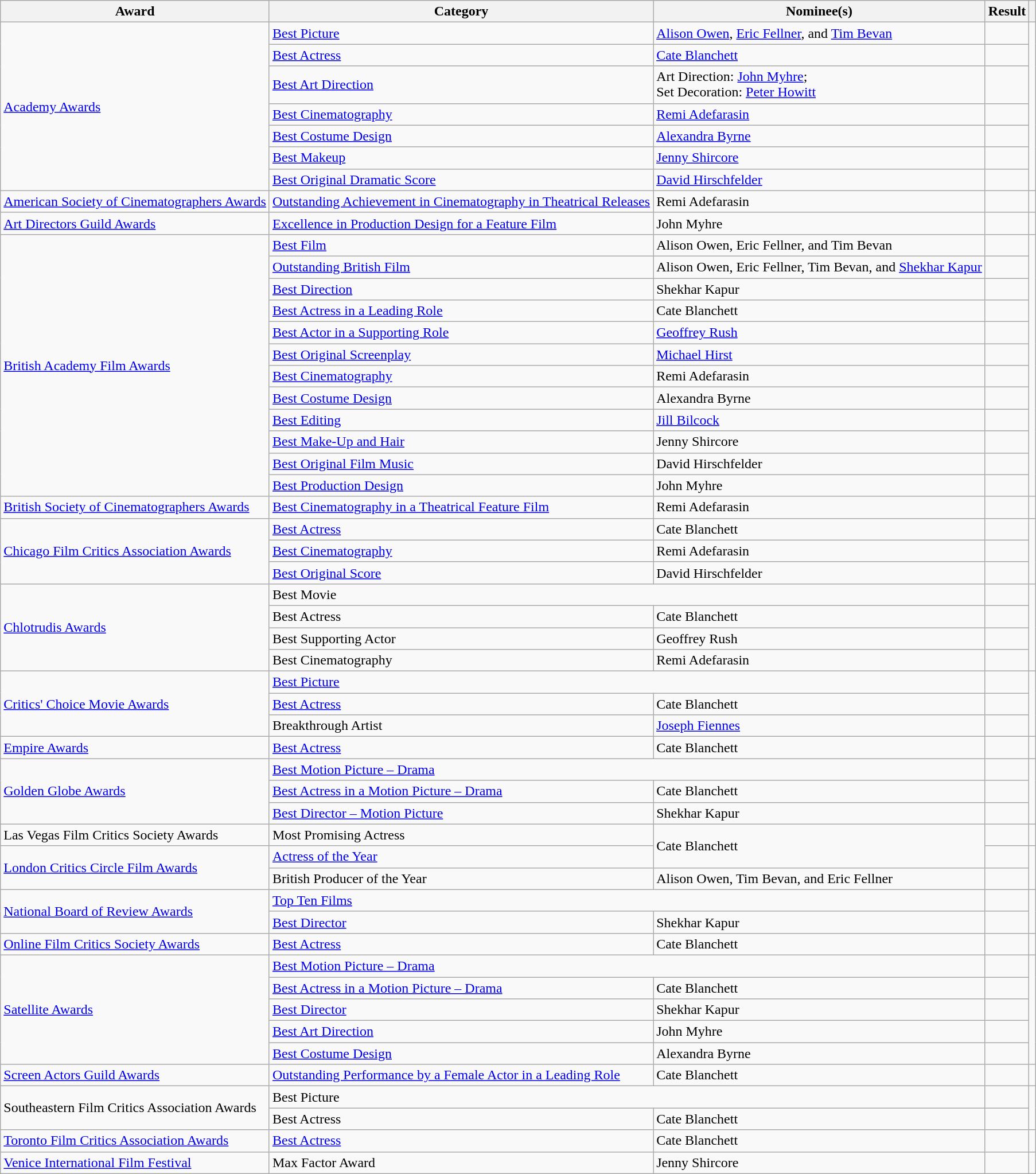<table class="wikitable plainrowheaders">
<tr>
<th>Award</th>
<th>Category</th>
<th>Nominee(s)</th>
<th>Result</th>
<th class="unsortable"></th>
</tr>
<tr>
<td rowspan="7"><a href='#'>Academy Awards</a></td>
<td><a href='#'>Best Picture</a></td>
<td><a href='#'>Alison Owen</a>, <a href='#'>Eric Fellner</a>, and <a href='#'>Tim Bevan</a></td>
<td></td>
<td align="center" rowspan="7"></td>
</tr>
<tr>
<td><a href='#'>Best Actress</a></td>
<td><a href='#'>Cate Blanchett</a></td>
<td></td>
</tr>
<tr>
<td><a href='#'>Best Art Direction</a></td>
<td>Art Direction: <a href='#'>John Myhre</a>; <br> Set Decoration: <a href='#'>Peter Howitt</a></td>
<td></td>
</tr>
<tr>
<td><a href='#'>Best Cinematography</a></td>
<td><a href='#'>Remi Adefarasin</a></td>
<td></td>
</tr>
<tr>
<td><a href='#'>Best Costume Design</a></td>
<td><a href='#'>Alexandra Byrne</a></td>
<td></td>
</tr>
<tr>
<td><a href='#'>Best Makeup</a></td>
<td><a href='#'>Jenny Shircore</a></td>
<td></td>
</tr>
<tr>
<td><a href='#'>Best Original Dramatic Score</a></td>
<td><a href='#'>David Hirschfelder</a></td>
<td></td>
</tr>
<tr>
<td><a href='#'>American Society of Cinematographers Awards</a></td>
<td><a href='#'>Outstanding Achievement in Cinematography in Theatrical Releases</a></td>
<td>Remi Adefarasin</td>
<td></td>
<td align="center"></td>
</tr>
<tr>
<td><a href='#'>Art Directors Guild Awards</a></td>
<td><a href='#'>Excellence in Production Design for a Feature Film</a></td>
<td>John Myhre</td>
<td></td>
<td align="center"></td>
</tr>
<tr>
<td rowspan="12"><a href='#'>British Academy Film Awards</a></td>
<td><a href='#'>Best Film</a></td>
<td>Alison Owen, Eric Fellner, and Tim Bevan</td>
<td></td>
<td align="center" rowspan="12"></td>
</tr>
<tr>
<td><a href='#'>Outstanding British Film</a></td>
<td>Alison Owen, Eric Fellner, Tim Bevan, and <a href='#'>Shekhar Kapur</a></td>
<td></td>
</tr>
<tr>
<td><a href='#'>Best Direction</a></td>
<td>Shekhar Kapur</td>
<td></td>
</tr>
<tr>
<td><a href='#'>Best Actress in a Leading Role</a></td>
<td>Cate Blanchett</td>
<td></td>
</tr>
<tr>
<td><a href='#'>Best Actor in a Supporting Role</a></td>
<td><a href='#'>Geoffrey Rush</a></td>
<td></td>
</tr>
<tr>
<td><a href='#'>Best Original Screenplay</a></td>
<td><a href='#'>Michael Hirst</a></td>
<td></td>
</tr>
<tr>
<td><a href='#'>Best Cinematography</a></td>
<td>Remi Adefarasin</td>
<td></td>
</tr>
<tr>
<td><a href='#'>Best Costume Design</a></td>
<td>Alexandra Byrne</td>
<td></td>
</tr>
<tr>
<td><a href='#'>Best Editing</a></td>
<td><a href='#'>Jill Bilcock</a></td>
<td></td>
</tr>
<tr>
<td><a href='#'>Best Make-Up and Hair</a></td>
<td>Jenny Shircore</td>
<td></td>
</tr>
<tr>
<td><a href='#'>Best Original Film Music</a></td>
<td>David Hirschfelder</td>
<td></td>
</tr>
<tr>
<td><a href='#'>Best Production Design</a></td>
<td>John Myhre</td>
<td></td>
</tr>
<tr>
<td><a href='#'>British Society of Cinematographers Awards</a></td>
<td><a href='#'>Best Cinematography in a Theatrical Feature Film</a></td>
<td>Remi Adefarasin</td>
<td></td>
<td align="center"></td>
</tr>
<tr>
<td rowspan="3"><a href='#'>Chicago Film Critics Association Awards</a></td>
<td><a href='#'>Best Actress</a></td>
<td>Cate Blanchett</td>
<td></td>
<td align="center" rowspan="3"></td>
</tr>
<tr>
<td><a href='#'>Best Cinematography</a></td>
<td>Remi Adefarasin</td>
<td></td>
</tr>
<tr>
<td><a href='#'>Best Original Score</a></td>
<td>David Hirschfelder</td>
<td></td>
</tr>
<tr>
<td rowspan="4"><a href='#'>Chlotrudis Awards</a></td>
<td colspan="2">Best Movie</td>
<td></td>
<td align="center" rowspan="4"></td>
</tr>
<tr>
<td>Best Actress</td>
<td>Cate Blanchett</td>
<td></td>
</tr>
<tr>
<td>Best Supporting Actor</td>
<td>Geoffrey Rush </td>
<td></td>
</tr>
<tr>
<td>Best Cinematography</td>
<td>Remi Adefarasin</td>
<td></td>
</tr>
<tr>
<td rowspan="3"><a href='#'>Critics' Choice Movie Awards</a></td>
<td colspan="2"><a href='#'>Best Picture</a></td>
<td></td>
<td align="center" rowspan="3"></td>
</tr>
<tr>
<td><a href='#'>Best Actress</a></td>
<td>Cate Blanchett</td>
<td></td>
</tr>
<tr>
<td>Breakthrough Artist</td>
<td><a href='#'>Joseph Fiennes</a> </td>
<td></td>
</tr>
<tr>
<td><a href='#'>Empire Awards</a></td>
<td><a href='#'>Best Actress</a></td>
<td>Cate Blanchett</td>
<td></td>
<td align="center"></td>
</tr>
<tr>
<td rowspan="3"><a href='#'>Golden Globe Awards</a></td>
<td colspan="2"><a href='#'>Best Motion Picture – Drama</a></td>
<td></td>
<td align="center" rowspan="3"></td>
</tr>
<tr>
<td><a href='#'>Best Actress in a Motion Picture – Drama</a></td>
<td>Cate Blanchett</td>
<td></td>
</tr>
<tr>
<td><a href='#'>Best Director – Motion Picture</a></td>
<td>Shekhar Kapur</td>
<td></td>
</tr>
<tr>
<td>Las Vegas Film Critics Society Awards</td>
<td>Most Promising Actress</td>
<td rowspan="2">Cate Blanchett</td>
<td></td>
<td align="center"></td>
</tr>
<tr>
<td rowspan="2"><a href='#'>London Critics Circle Film Awards</a></td>
<td><a href='#'>Actress of the Year</a></td>
<td></td>
<td align="center" rowspan="2"></td>
</tr>
<tr>
<td>British Producer of the Year</td>
<td>Alison Owen, Tim Bevan, and Eric Fellner</td>
<td></td>
</tr>
<tr>
<td rowspan="2"><a href='#'>National Board of Review Awards</a></td>
<td colspan="2"><a href='#'>Top Ten Films</a></td>
<td></td>
<td align="center" rowspan="2"></td>
</tr>
<tr>
<td><a href='#'>Best Director</a></td>
<td>Shekhar Kapur</td>
<td></td>
</tr>
<tr>
<td><a href='#'>Online Film Critics Society Awards</a></td>
<td><a href='#'>Best Actress</a></td>
<td>Cate Blanchett</td>
<td></td>
<td align="center"></td>
</tr>
<tr>
<td rowspan="5"><a href='#'>Satellite Awards</a></td>
<td colspan="2"><a href='#'>Best Motion Picture – Drama</a></td>
<td></td>
<td align="center" rowspan="5"></td>
</tr>
<tr>
<td><a href='#'>Best Actress in a Motion Picture – Drama</a></td>
<td>Cate Blanchett</td>
<td></td>
</tr>
<tr>
<td><a href='#'>Best Director</a></td>
<td>Shekhar Kapur</td>
<td></td>
</tr>
<tr>
<td><a href='#'>Best Art Direction</a></td>
<td>John Myhre</td>
<td></td>
</tr>
<tr>
<td><a href='#'>Best Costume Design</a></td>
<td>Alexandra Byrne</td>
<td></td>
</tr>
<tr>
<td><a href='#'>Screen Actors Guild Awards</a></td>
<td><a href='#'>Outstanding Performance by a Female Actor in a Leading Role</a></td>
<td>Cate Blanchett</td>
<td></td>
<td align="center"></td>
</tr>
<tr>
<td rowspan="2">Southeastern Film Critics Association Awards</td>
<td colspan="2">Best Picture</td>
<td></td>
<td align="center" rowspan="2"></td>
</tr>
<tr>
<td>Best Actress</td>
<td>Cate Blanchett </td>
<td></td>
</tr>
<tr>
<td><a href='#'>Toronto Film Critics Association Awards</a></td>
<td><a href='#'>Best Actress</a></td>
<td>Cate Blanchett</td>
<td></td>
<td align="center"></td>
</tr>
<tr>
<td><a href='#'>Venice International Film Festival</a></td>
<td>Max Factor Award</td>
<td>Jenny Shircore</td>
<td></td>
<td align="center"></td>
</tr>
</table>
